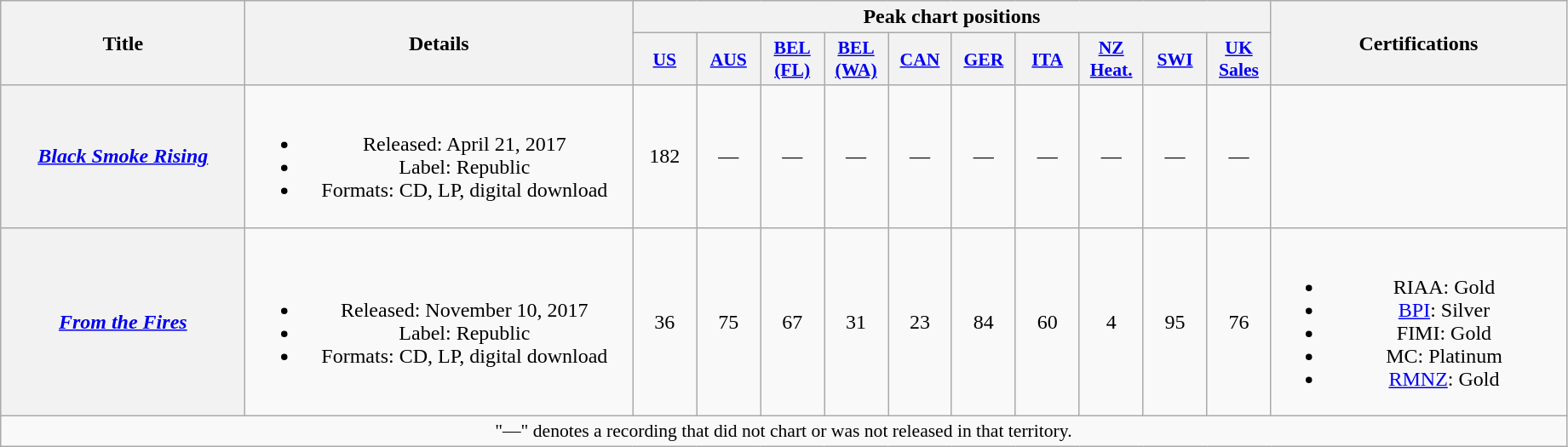<table class="wikitable plainrowheaders" style="text-align:center;">
<tr>
<th scope="col" rowspan="2" style="width:11.5em;">Title</th>
<th scope="col" rowspan="2" style="width:18.5em;">Details</th>
<th scope="col" colspan="10">Peak chart positions</th>
<th scope="col" rowspan="2" style="width:14em;">Certifications</th>
</tr>
<tr>
<th scope="col" style="width:3em;font-size:90%;"><a href='#'>US</a><br></th>
<th scope="col" style="width:3em;font-size:90%;"><a href='#'>AUS</a><br></th>
<th scope="col" style="width:3em;font-size:90%;"><a href='#'>BEL<br>(FL)</a><br></th>
<th scope="col" style="width:3em;font-size:90%;"><a href='#'>BEL<br>(WA)</a><br></th>
<th scope="col" style="width:3em;font-size:90%;"><a href='#'>CAN</a><br></th>
<th scope="col" style="width:3em;font-size:90%;"><a href='#'>GER</a><br></th>
<th scope="col" style="width:3em;font-size:90%;"><a href='#'>ITA</a><br></th>
<th scope="col" style="width:3em;font-size:90%;"><a href='#'>NZ<br>Heat.</a><br></th>
<th scope="col" style="width:3em;font-size:90%;"><a href='#'>SWI</a><br></th>
<th scope="col" style="width:3em;font-size:90%;"><a href='#'>UK<br>Sales</a><br></th>
</tr>
<tr>
<th scope="row"><em><a href='#'>Black Smoke Rising</a></em></th>
<td><br><ul><li>Released: April 21, 2017</li><li>Label: Republic</li><li>Formats: CD, LP, digital download</li></ul></td>
<td>182</td>
<td>—</td>
<td>—</td>
<td>—</td>
<td>—</td>
<td>—</td>
<td>—</td>
<td>—</td>
<td>—</td>
<td>—</td>
<td></td>
</tr>
<tr>
<th scope="row"><em><a href='#'>From the Fires</a></em></th>
<td><br><ul><li>Released: November 10, 2017</li><li>Label: Republic</li><li>Formats: CD, LP, digital download</li></ul></td>
<td>36</td>
<td>75</td>
<td>67</td>
<td>31</td>
<td>23</td>
<td>84</td>
<td>60</td>
<td>4</td>
<td>95</td>
<td>76</td>
<td><br><ul><li>RIAA: Gold</li><li><a href='#'>BPI</a>: Silver</li><li>FIMI: Gold</li><li>MC: Platinum</li><li><a href='#'>RMNZ</a>: Gold</li></ul></td>
</tr>
<tr>
<td colspan="14" style="font-size:90%">"—" denotes a recording that did not chart or was not released in that territory.</td>
</tr>
</table>
